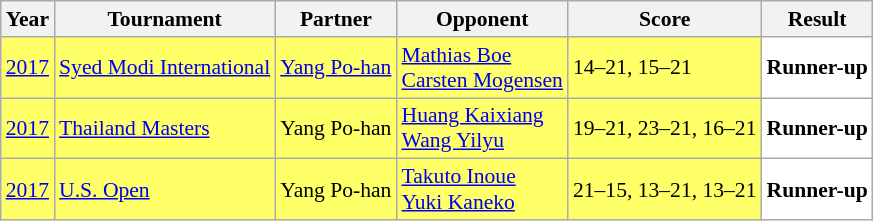<table class="sortable wikitable" style="font-size: 90%;">
<tr>
<th>Year</th>
<th>Tournament</th>
<th>Partner</th>
<th>Opponent</th>
<th>Score</th>
<th>Result</th>
</tr>
<tr style="background:#FFFF67">
<td align="center"><a href='#'>2017</a></td>
<td align="left"><a href='#'>Syed Modi International</a></td>
<td align="left"> <a href='#'>Yang Po-han</a></td>
<td align="left"> <a href='#'>Mathias Boe</a> <br>  <a href='#'>Carsten Mogensen</a></td>
<td align="left">14–21, 15–21</td>
<td style="text-align:left; background:white"> <strong>Runner-up</strong></td>
</tr>
<tr style="background:#FFFF67">
<td align="center"><a href='#'>2017</a></td>
<td align="left"><a href='#'>Thailand Masters</a></td>
<td align="left"> Yang Po-han</td>
<td align="left"> <a href='#'>Huang Kaixiang</a> <br>  <a href='#'>Wang Yilyu</a></td>
<td align="left">19–21, 23–21, 16–21</td>
<td style="text-align:left; background:white"> <strong>Runner-up</strong></td>
</tr>
<tr style="background:#FFFF67">
<td align="center"><a href='#'>2017</a></td>
<td align="left"><a href='#'>U.S. Open</a></td>
<td align="left"> Yang Po-han</td>
<td align="left"> <a href='#'>Takuto Inoue</a> <br>  <a href='#'>Yuki Kaneko</a></td>
<td align="left">21–15, 13–21, 13–21</td>
<td style="text-align:left; background:white"> <strong>Runner-up</strong></td>
</tr>
</table>
